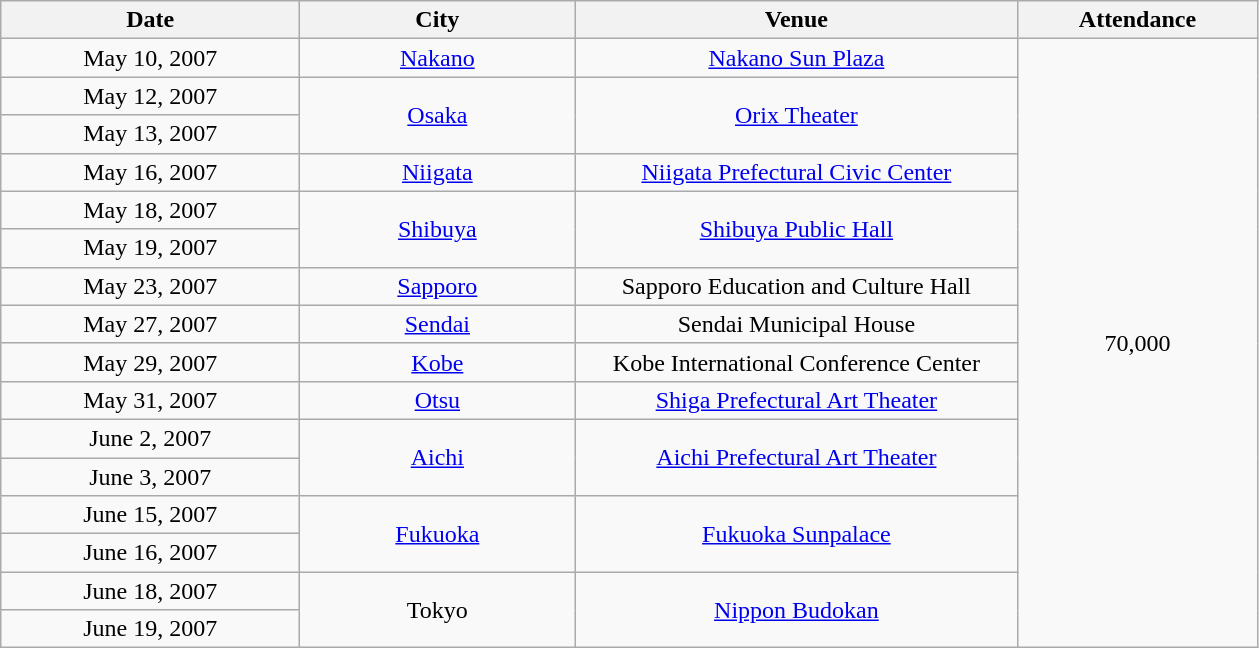<table class="wikitable" style="text-align:center;">
<tr>
<th scope="col" style="width:12em;">Date</th>
<th scope="col" style="width:11em;">City</th>
<th scope="col" style="width:18em;">Venue</th>
<th scope="col" style="width:9.5em;">Attendance</th>
</tr>
<tr>
<td>May 10, 2007</td>
<td align="center"><a href='#'>Nakano</a></td>
<td><a href='#'>Nakano Sun Plaza</a></td>
<td rowspan="16">70,000</td>
</tr>
<tr>
<td>May 12, 2007</td>
<td rowspan="2" align="center"><a href='#'>Osaka</a></td>
<td rowspan="2"><a href='#'>Orix Theater</a></td>
</tr>
<tr>
<td>May 13, 2007</td>
</tr>
<tr>
<td>May 16, 2007</td>
<td align="center"><a href='#'>Niigata</a></td>
<td><a href='#'>Niigata Prefectural Civic Center</a></td>
</tr>
<tr>
<td>May 18, 2007</td>
<td rowspan="2" align="center"><a href='#'>Shibuya</a></td>
<td rowspan="2"><a href='#'>Shibuya Public Hall</a></td>
</tr>
<tr>
<td>May 19, 2007</td>
</tr>
<tr>
<td>May 23, 2007</td>
<td align="center"><a href='#'>Sapporo</a></td>
<td>Sapporo Education and Culture Hall</td>
</tr>
<tr>
<td>May 27, 2007</td>
<td align="center"><a href='#'>Sendai</a></td>
<td>Sendai Municipal House</td>
</tr>
<tr>
<td>May 29, 2007</td>
<td align="center"><a href='#'>Kobe</a></td>
<td>Kobe International Conference Center</td>
</tr>
<tr>
<td>May 31, 2007</td>
<td align="center"><a href='#'>Otsu</a></td>
<td><a href='#'>Shiga Prefectural Art Theater</a></td>
</tr>
<tr>
<td>June 2, 2007</td>
<td rowspan="2" align="center"><a href='#'>Aichi</a></td>
<td rowspan="2"><a href='#'>Aichi Prefectural Art Theater</a></td>
</tr>
<tr>
<td>June 3, 2007</td>
</tr>
<tr>
<td>June 15, 2007</td>
<td rowspan="2" align="center"><a href='#'>Fukuoka</a></td>
<td rowspan="2"><a href='#'>Fukuoka Sunpalace</a></td>
</tr>
<tr>
<td>June 16, 2007</td>
</tr>
<tr>
<td>June 18, 2007</td>
<td rowspan="2" align="center">Tokyo</td>
<td rowspan="2"><a href='#'>Nippon Budokan</a></td>
</tr>
<tr>
<td>June 19, 2007</td>
</tr>
</table>
